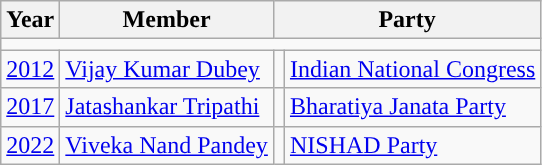<table class="wikitable">
<tr>
<th>Year</th>
<th>Member</th>
<th colspan="2">Party</th>
</tr>
<tr>
<td colspan="4"></td>
</tr>
<tr>
<td><a href='#'>2012</a></td>
<td><a href='#'>Vijay Kumar Dubey</a></td>
<td style="background-color: "></td>
<td><a href='#'>Indian National Congress</a></td>
</tr>
<tr>
<td><a href='#'>2017</a></td>
<td><a href='#'>Jatashankar Tripathi</a></td>
<td style="background-color: "></td>
<td><a href='#'>Bharatiya Janata Party</a></td>
</tr>
<tr>
<td><a href='#'>2022</a></td>
<td><a href='#'>Viveka Nand Pandey</a></td>
<td style="background-color: "></td>
<td><a href='#'>NISHAD Party</a></td>
</tr>
</table>
